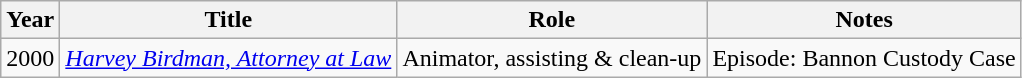<table class="wikitable">
<tr>
<th>Year</th>
<th>Title</th>
<th>Role</th>
<th>Notes</th>
</tr>
<tr>
<td>2000</td>
<td><em><a href='#'>Harvey Birdman, Attorney at Law</a></em></td>
<td>Animator, assisting & clean-up</td>
<td>Episode: Bannon Custody Case</td>
</tr>
</table>
